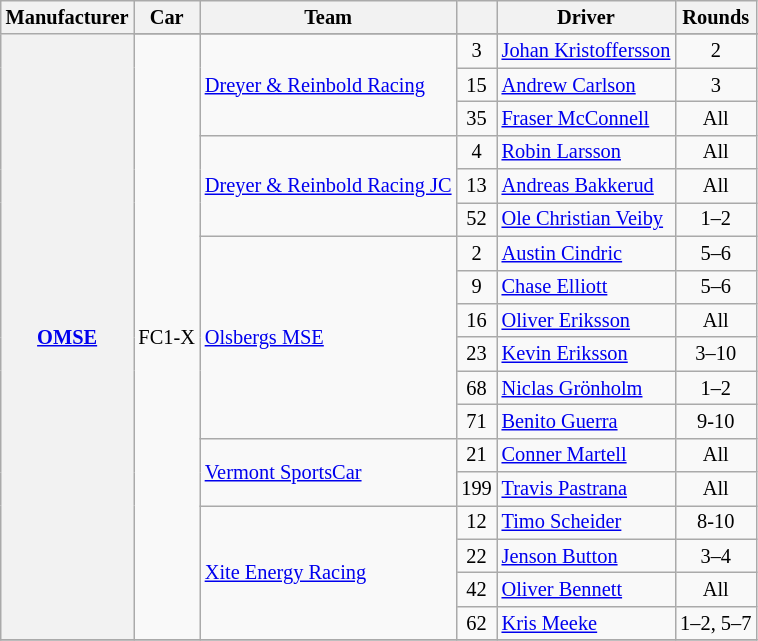<table class="wikitable" style="font-size:85%;">
<tr>
<th>Manufacturer</th>
<th>Car</th>
<th>Team</th>
<th></th>
<th>Driver</th>
<th>Rounds</th>
</tr>
<tr>
<th rowspan="19"><a href='#'>OMSE</a></th>
</tr>
<tr>
<td rowspan="18">FC1-X</td>
<td rowspan="3"> <a href='#'>Dreyer & Reinbold Racing</a></td>
<td align=center>3</td>
<td> <a href='#'>Johan Kristoffersson</a></td>
<td align=center>2</td>
</tr>
<tr>
<td align=center>15</td>
<td> <a href='#'>Andrew Carlson</a></td>
<td align=center>3</td>
</tr>
<tr>
<td align=center>35</td>
<td>  <a href='#'>Fraser McConnell</a></td>
<td align=center>All</td>
</tr>
<tr>
<td rowspan="3"> <a href='#'>Dreyer & Reinbold Racing JC</a></td>
<td align=center>4</td>
<td> <a href='#'>Robin Larsson</a></td>
<td align=center>All</td>
</tr>
<tr>
<td align=center>13</td>
<td> <a href='#'>Andreas Bakkerud</a></td>
<td align=center>All</td>
</tr>
<tr>
<td align=center>52</td>
<td> <a href='#'>Ole Christian Veiby</a></td>
<td align=center>1–2</td>
</tr>
<tr>
<td rowspan="6"> <a href='#'>Olsbergs MSE</a></td>
<td align=center>2</td>
<td> <a href='#'>Austin Cindric</a></td>
<td align=center>5–6</td>
</tr>
<tr>
<td align=center>9</td>
<td> <a href='#'>Chase Elliott</a></td>
<td align=center>5–6</td>
</tr>
<tr>
<td align=center>16</td>
<td> <a href='#'>Oliver Eriksson</a></td>
<td align=center>All</td>
</tr>
<tr>
<td align=center>23</td>
<td> <a href='#'>Kevin Eriksson</a></td>
<td align=center>3–10</td>
</tr>
<tr>
<td align=center>68</td>
<td> <a href='#'>Niclas Grönholm</a></td>
<td align=center>1–2</td>
</tr>
<tr>
<td align=center>71</td>
<td> <a href='#'>Benito Guerra</a></td>
<td align=center>9-10</td>
</tr>
<tr>
<td rowspan="2"> <a href='#'>Vermont SportsCar</a></td>
<td align=center>21</td>
<td> <a href='#'>Conner Martell</a></td>
<td align=center>All</td>
</tr>
<tr>
<td align=center>199</td>
<td> <a href='#'>Travis Pastrana</a></td>
<td align=center>All</td>
</tr>
<tr>
<td rowspan="4"> <a href='#'>Xite Energy Racing</a></td>
<td align=center>12</td>
<td> <a href='#'>Timo Scheider</a></td>
<td align=center>8-10</td>
</tr>
<tr>
<td align=center>22</td>
<td> <a href='#'>Jenson Button</a></td>
<td align=center>3–4</td>
</tr>
<tr>
<td align=center>42</td>
<td> <a href='#'>Oliver Bennett</a></td>
<td align=center>All</td>
</tr>
<tr>
<td align=center>62</td>
<td> <a href='#'>Kris Meeke</a></td>
<td align=center>1–2, 5–7</td>
</tr>
<tr>
</tr>
</table>
